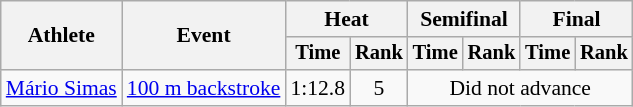<table class=wikitable style="font-size:90%;">
<tr>
<th rowspan=2>Athlete</th>
<th rowspan=2>Event</th>
<th colspan=2>Heat</th>
<th colspan=2>Semifinal</th>
<th colspan=2>Final</th>
</tr>
<tr style="font-size:95%">
<th>Time</th>
<th>Rank</th>
<th>Time</th>
<th>Rank</th>
<th>Time</th>
<th>Rank</th>
</tr>
<tr align=center>
<td align=left><a href='#'>Mário Simas</a></td>
<td align=left><a href='#'>100 m backstroke</a></td>
<td>1:12.8</td>
<td>5</td>
<td colspan=4>Did not advance</td>
</tr>
</table>
